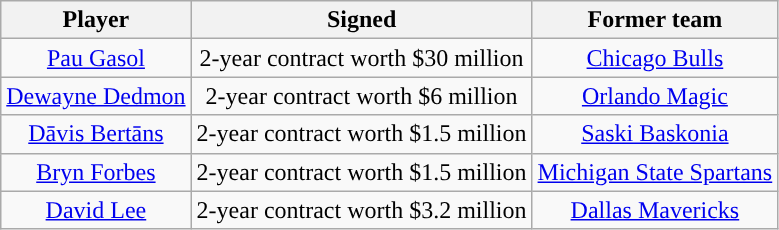<table class="wikitable sortable sortable" style="text-align: center">
<tr>
<th>Player</th>
<th>Signed</th>
<th>Former team</th>
</tr>
<tr style="text-align: center">
<td><a href='#'>Pau Gasol</a></td>
<td>2-year contract worth $30 million</td>
<td><a href='#'>Chicago Bulls</a></td>
</tr>
<tr style="text-align: center">
<td><a href='#'>Dewayne Dedmon</a></td>
<td>2-year contract worth $6 million</td>
<td><a href='#'>Orlando Magic</a></td>
</tr>
<tr style="text-align: center">
<td><a href='#'>Dāvis Bertāns</a></td>
<td>2-year contract worth $1.5 million</td>
<td> <a href='#'>Saski Baskonia</a></td>
</tr>
<tr style="text-align: center">
<td><a href='#'>Bryn Forbes</a></td>
<td>2-year contract worth $1.5 million</td>
<td><a href='#'>Michigan State Spartans</a></td>
</tr>
<tr style="text-align: center">
<td><a href='#'>David Lee</a></td>
<td>2-year contract worth $3.2 million</td>
<td><a href='#'>Dallas Mavericks</a></td>
</tr>
</table>
